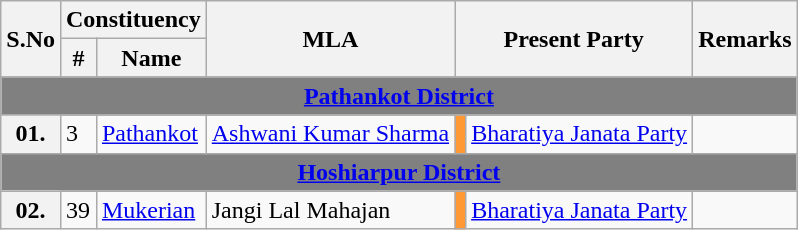<table class="wikitable sortable">
<tr>
<th Rowspan=2>S.No</th>
<th Colspan=2>Constituency</th>
<th Rowspan=2>MLA</th>
<th Rowspan=2 colspan="2">Present Party</th>
<th Rowspan=2>Remarks</th>
</tr>
<tr>
<th>#</th>
<th>Name</th>
</tr>
<tr>
<td colspan="7" align="center" bgcolor="grey"><a href='#'><span><strong>	Pathankot District</strong></span></a></td>
</tr>
<tr>
<th>01.</th>
<td>3</td>
<td><a href='#'>Pathankot</a></td>
<td><a href='#'>Ashwani Kumar Sharma</a></td>
<td Bgcolor=#FF9933></td>
<td><a href='#'>Bharatiya Janata Party</a></td>
<td></td>
</tr>
<tr>
<td colspan="7" align="center" bgcolor="grey"><a href='#'><span><strong>	Hoshiarpur District</strong></span></a></td>
</tr>
<tr>
<th>02.</th>
<td>39</td>
<td><a href='#'>Mukerian</a></td>
<td>Jangi Lal Mahajan</td>
<td Bgcolor=#FF9933></td>
<td><a href='#'>Bharatiya Janata Party</a></td>
<td></td>
</tr>
</table>
